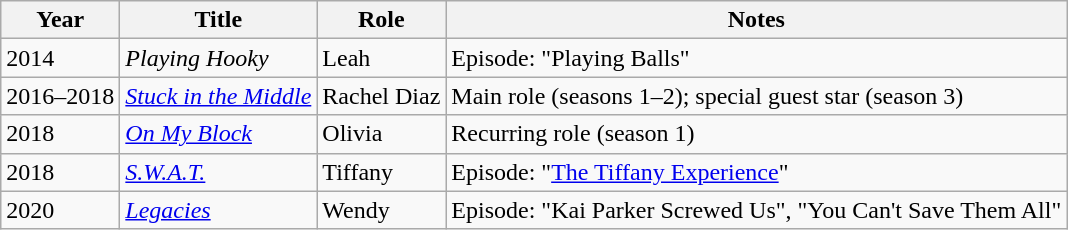<table class="wikitable unsortable">
<tr>
<th>Year</th>
<th>Title</th>
<th>Role</th>
<th>Notes</th>
</tr>
<tr>
<td>2014</td>
<td><em>Playing Hooky</em></td>
<td>Leah</td>
<td>Episode: "Playing Balls"</td>
</tr>
<tr>
<td>2016–2018</td>
<td><em><a href='#'>Stuck in the Middle</a></em></td>
<td>Rachel Diaz</td>
<td>Main role (seasons 1–2); special guest star (season 3)</td>
</tr>
<tr>
<td>2018</td>
<td><em><a href='#'>On My Block</a></em></td>
<td>Olivia</td>
<td>Recurring role (season 1)</td>
</tr>
<tr>
<td>2018</td>
<td><em><a href='#'>S.W.A.T.</a></em></td>
<td>Tiffany</td>
<td>Episode: "<a href='#'>The Tiffany Experience</a>"</td>
</tr>
<tr>
<td>2020</td>
<td><em><a href='#'>Legacies</a></em></td>
<td>Wendy</td>
<td>Episode: "Kai Parker Screwed Us", "You Can't Save Them All"</td>
</tr>
</table>
